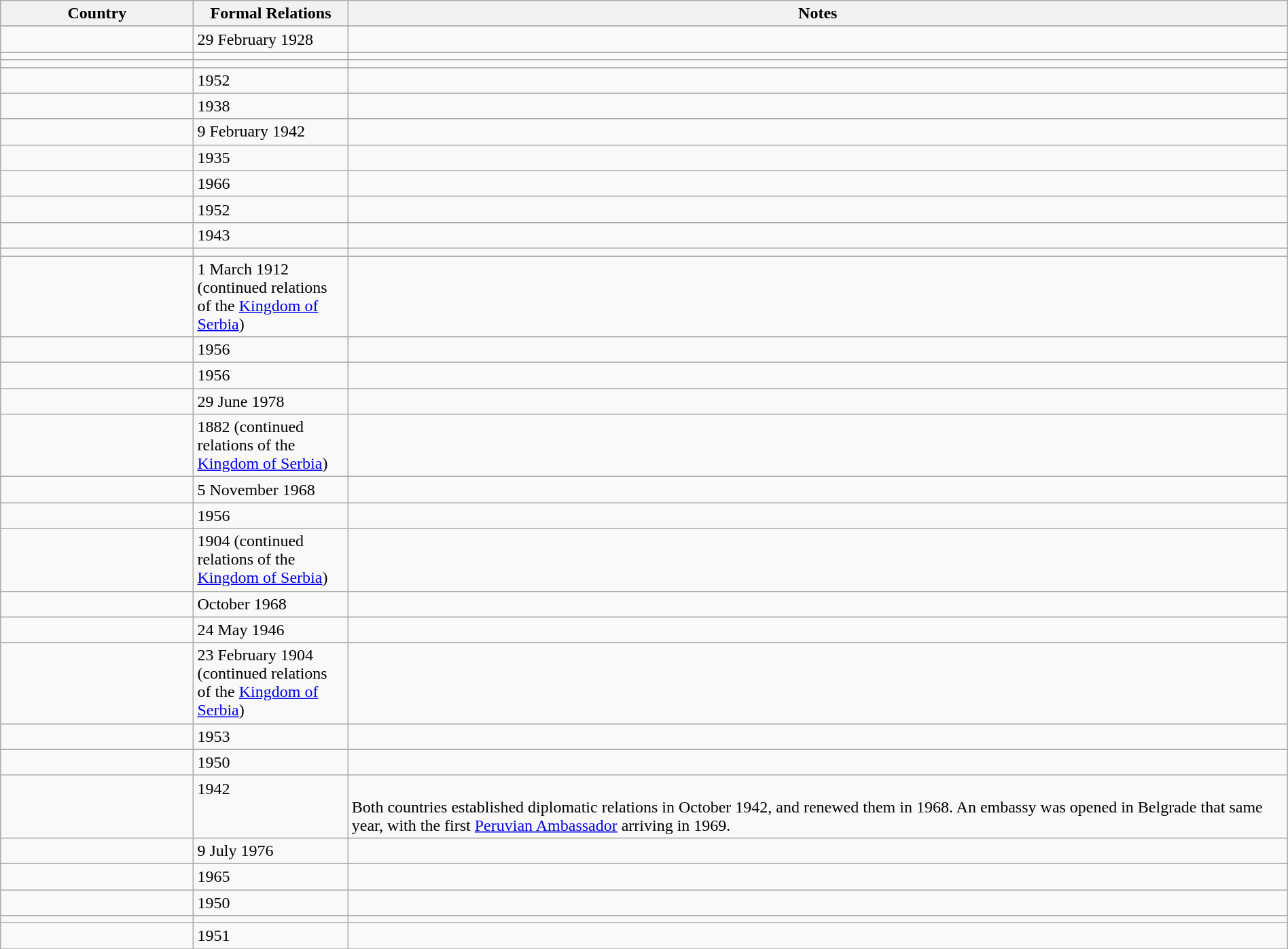<table class="wikitable sortable" style="width:100%; margin:auto;">
<tr>
<th style="width:15%;">Country</th>
<th style="width:12%;">Formal Relations</th>
<th>Notes</th>
</tr>
<tr valign="top">
</tr>
<tr valign="top">
<td></td>
<td>29 February 1928</td>
<td></td>
</tr>
<tr valign="top">
<td></td>
<td></td>
<td></td>
</tr>
<tr valign="top">
<td></td>
<td></td>
<td></td>
</tr>
<tr valign="top">
<td></td>
<td>1952</td>
<td></td>
</tr>
<tr valign="top">
<td></td>
<td>1938</td>
<td></td>
</tr>
<tr valign="top">
<td></td>
<td>9 February 1942</td>
<td></td>
</tr>
<tr valign="top">
<td></td>
<td>1935</td>
<td></td>
</tr>
<tr valign="top">
<td></td>
<td>1966</td>
<td></td>
</tr>
<tr valign="top">
<td></td>
<td>1952</td>
<td></td>
</tr>
<tr valign="top">
<td></td>
<td>1943</td>
<td></td>
</tr>
<tr valign="top">
<td></td>
<td></td>
<td></td>
</tr>
<tr valign="top">
<td></td>
<td>1 March 1912 (continued relations of the <a href='#'>Kingdom of Serbia</a>)</td>
<td></td>
</tr>
<tr valign="top">
<td></td>
<td>1956</td>
<td></td>
</tr>
<tr valign="top">
<td></td>
<td>1956</td>
<td></td>
</tr>
<tr valign="top">
<td></td>
<td>29 June 1978</td>
<td></td>
</tr>
<tr valign="top">
<td></td>
<td>1882 (continued relations of the <a href='#'>Kingdom of Serbia</a>)</td>
<td></td>
</tr>
<tr valign="top">
<td></td>
<td>5 November 1968</td>
<td></td>
</tr>
<tr valign="top">
<td></td>
<td>1956</td>
<td></td>
</tr>
<tr valign="top">
<td></td>
<td>1904 (continued relations of the <a href='#'>Kingdom of Serbia</a>)</td>
<td></td>
</tr>
<tr valign="top">
<td></td>
<td>October 1968</td>
<td></td>
</tr>
<tr valign="top">
<td></td>
<td>24 May 1946</td>
<td></td>
</tr>
<tr valign="top">
<td></td>
<td>23 February 1904 (continued relations of the <a href='#'>Kingdom of Serbia</a>)</td>
<td></td>
</tr>
<tr valign="top">
<td></td>
<td>1953</td>
<td></td>
</tr>
<tr valign="top">
<td></td>
<td>1950</td>
<td></td>
</tr>
<tr valign="top">
<td></td>
<td>1942</td>
<td><br>Both countries established diplomatic relations in October 1942, and renewed them in 1968. An embassy was opened in Belgrade that same year, with the first <a href='#'>Peruvian Ambassador</a> arriving in 1969.</td>
</tr>
<tr valign="top">
<td></td>
<td>9 July 1976</td>
<td></td>
</tr>
<tr valign="top">
<td></td>
<td>1965</td>
<td></td>
</tr>
<tr valign="top">
<td></td>
<td>1950</td>
<td></td>
</tr>
<tr valign="top">
<td></td>
<td></td>
<td></td>
</tr>
<tr valign="top">
<td></td>
<td>1951</td>
<td></td>
</tr>
<tr valign="top">
</tr>
</table>
